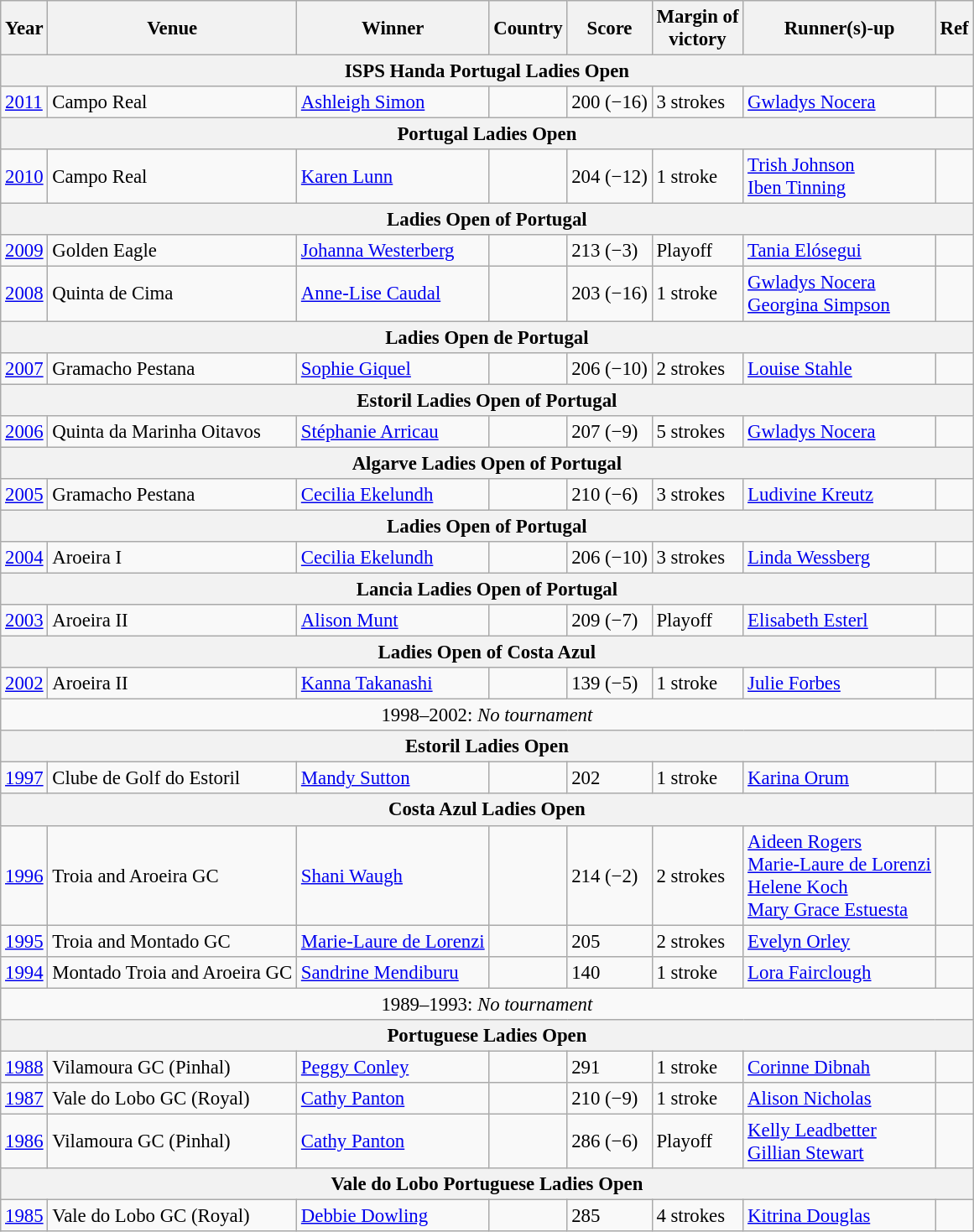<table class=wikitable style="font-size:95%">
<tr>
<th>Year</th>
<th>Venue</th>
<th>Winner</th>
<th>Country</th>
<th>Score</th>
<th>Margin of<br>victory</th>
<th>Runner(s)-up</th>
<th>Ref</th>
</tr>
<tr>
<th colspan=8>ISPS Handa Portugal Ladies Open</th>
</tr>
<tr>
<td><a href='#'>2011</a></td>
<td>Campo Real</td>
<td><a href='#'>Ashleigh Simon</a></td>
<td></td>
<td>200 (−16)</td>
<td>3 strokes</td>
<td> <a href='#'>Gwladys Nocera</a></td>
<td></td>
</tr>
<tr>
<th colspan=8>Portugal Ladies Open</th>
</tr>
<tr>
<td><a href='#'>2010</a></td>
<td>Campo Real</td>
<td><a href='#'>Karen Lunn</a></td>
<td></td>
<td>204 (−12)</td>
<td>1 stroke</td>
<td> <a href='#'>Trish Johnson</a><br> <a href='#'>Iben Tinning</a></td>
<td></td>
</tr>
<tr>
<th colspan=8>Ladies Open of Portugal</th>
</tr>
<tr>
<td><a href='#'>2009</a></td>
<td>Golden Eagle</td>
<td><a href='#'>Johanna Westerberg</a></td>
<td></td>
<td>213 (−3)</td>
<td>Playoff</td>
<td> <a href='#'>Tania Elósegui</a></td>
<td></td>
</tr>
<tr>
<td><a href='#'>2008</a></td>
<td>Quinta de Cima</td>
<td><a href='#'>Anne-Lise Caudal</a></td>
<td></td>
<td>203 (−16)</td>
<td>1 stroke</td>
<td> <a href='#'>Gwladys Nocera</a><br> <a href='#'>Georgina Simpson</a></td>
<td></td>
</tr>
<tr>
<th colspan=8>Ladies Open de Portugal</th>
</tr>
<tr>
<td><a href='#'>2007</a></td>
<td>Gramacho Pestana</td>
<td><a href='#'>Sophie Giquel</a></td>
<td></td>
<td>206 (−10)</td>
<td>2 strokes</td>
<td> <a href='#'>Louise Stahle</a></td>
<td></td>
</tr>
<tr>
<th colspan=8>Estoril Ladies Open of Portugal</th>
</tr>
<tr>
<td><a href='#'>2006</a></td>
<td>Quinta da Marinha Oitavos</td>
<td><a href='#'>Stéphanie Arricau</a></td>
<td></td>
<td>207 (−9)</td>
<td>5 strokes</td>
<td> <a href='#'>Gwladys Nocera</a></td>
<td></td>
</tr>
<tr>
<th colspan=8>Algarve Ladies Open of Portugal</th>
</tr>
<tr>
<td><a href='#'>2005</a></td>
<td>Gramacho Pestana</td>
<td><a href='#'>Cecilia Ekelundh</a></td>
<td></td>
<td>210 (−6)</td>
<td>3 strokes</td>
<td> <a href='#'>Ludivine Kreutz</a></td>
<td></td>
</tr>
<tr>
<th colspan=8>Ladies Open of Portugal</th>
</tr>
<tr>
<td><a href='#'>2004</a></td>
<td>Aroeira I</td>
<td><a href='#'>Cecilia Ekelundh</a></td>
<td></td>
<td>206 (−10)</td>
<td>3 strokes</td>
<td> <a href='#'>Linda Wessberg</a></td>
<td></td>
</tr>
<tr>
<th colspan=8>Lancia Ladies Open of Portugal</th>
</tr>
<tr>
<td><a href='#'>2003</a></td>
<td>Aroeira II</td>
<td><a href='#'>Alison Munt</a></td>
<td></td>
<td>209 (−7)</td>
<td>Playoff</td>
<td> <a href='#'>Elisabeth Esterl</a></td>
<td></td>
</tr>
<tr>
<th colspan=8>Ladies Open of Costa Azul</th>
</tr>
<tr>
<td><a href='#'>2002</a></td>
<td>Aroeira II</td>
<td><a href='#'>Kanna Takanashi</a></td>
<td></td>
<td>139 (−5)</td>
<td>1 stroke</td>
<td> <a href='#'>Julie Forbes</a></td>
<td></td>
</tr>
<tr>
<td colspan=8 align=center>1998–2002: <em>No tournament</em></td>
</tr>
<tr>
<th colspan=8>Estoril Ladies Open</th>
</tr>
<tr>
<td><a href='#'>1997</a></td>
<td>Clube de Golf do Estoril</td>
<td><a href='#'>Mandy Sutton</a></td>
<td></td>
<td>202</td>
<td>1 stroke</td>
<td> <a href='#'>Karina Orum</a></td>
<td></td>
</tr>
<tr>
<th colspan=8>Costa Azul Ladies Open</th>
</tr>
<tr>
<td><a href='#'>1996</a></td>
<td>Troia and Aroeira GC</td>
<td><a href='#'>Shani Waugh</a></td>
<td></td>
<td>214 (−2)</td>
<td>2 strokes</td>
<td> <a href='#'>Aideen Rogers</a><br> <a href='#'>Marie-Laure de Lorenzi</a><br> <a href='#'>Helene Koch</a><br> <a href='#'>Mary Grace Estuesta</a></td>
<td></td>
</tr>
<tr>
<td><a href='#'>1995</a></td>
<td>Troia and Montado GC</td>
<td><a href='#'>Marie-Laure de Lorenzi</a></td>
<td></td>
<td>205</td>
<td>2 strokes</td>
<td> <a href='#'>Evelyn Orley</a></td>
<td></td>
</tr>
<tr>
<td><a href='#'>1994</a></td>
<td>Montado Troia and Aroeira GC</td>
<td><a href='#'>Sandrine Mendiburu</a></td>
<td></td>
<td>140</td>
<td>1 stroke</td>
<td> <a href='#'>Lora Fairclough</a></td>
<td></td>
</tr>
<tr>
<td colspan=8 align=center>1989–1993: <em>No tournament</em></td>
</tr>
<tr>
<th colspan=8>Portuguese Ladies Open</th>
</tr>
<tr>
<td><a href='#'>1988</a></td>
<td>Vilamoura GC (Pinhal)</td>
<td><a href='#'>Peggy Conley</a></td>
<td></td>
<td>291</td>
<td>1 stroke</td>
<td> <a href='#'>Corinne Dibnah</a></td>
<td></td>
</tr>
<tr>
<td><a href='#'>1987</a></td>
<td>Vale do Lobo GC (Royal)</td>
<td><a href='#'>Cathy Panton</a></td>
<td></td>
<td>210 (−9)</td>
<td>1 stroke</td>
<td> <a href='#'>Alison Nicholas</a></td>
<td></td>
</tr>
<tr>
<td><a href='#'>1986</a></td>
<td>Vilamoura GC (Pinhal)</td>
<td><a href='#'>Cathy Panton</a></td>
<td></td>
<td>286 (−6)</td>
<td>Playoff</td>
<td> <a href='#'>Kelly Leadbetter</a><br> <a href='#'>Gillian Stewart</a></td>
<td></td>
</tr>
<tr>
<th colspan=8>Vale do Lobo Portuguese Ladies Open</th>
</tr>
<tr>
<td><a href='#'>1985</a></td>
<td>Vale do Lobo GC (Royal)</td>
<td><a href='#'>Debbie Dowling</a></td>
<td></td>
<td>285</td>
<td>4 strokes</td>
<td> <a href='#'>Kitrina Douglas</a></td>
<td></td>
</tr>
</table>
